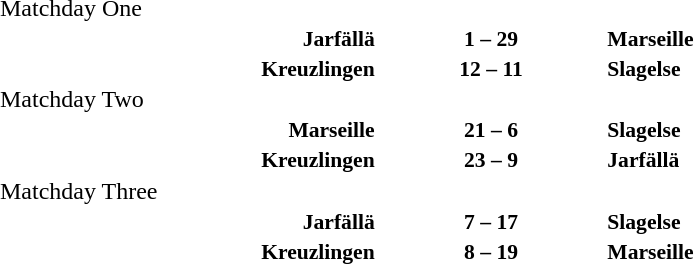<table width=100% cellspacing=1>
<tr>
<th width=20%></th>
<th width=12%></th>
<th width=20%></th>
<th></th>
</tr>
<tr>
<td>Matchday One</td>
</tr>
<tr style=font-size:90%>
<td align=right><strong>Jarfällä</strong></td>
<td align=center><strong>1 – 29</strong></td>
<td><strong>Marseille</strong></td>
</tr>
<tr style=font-size:90%>
<td align=right><strong>Kreuzlingen</strong></td>
<td align=center><strong>12 – 11</strong></td>
<td><strong>Slagelse</strong></td>
</tr>
<tr>
<td>Matchday Two</td>
</tr>
<tr style=font-size:90%>
<td align=right><strong>Marseille</strong></td>
<td align=center><strong>21 – 6</strong></td>
<td><strong>Slagelse</strong></td>
</tr>
<tr style=font-size:90%>
<td align=right><strong>Kreuzlingen</strong></td>
<td align=center><strong>23 – 9</strong></td>
<td><strong>Jarfällä</strong></td>
</tr>
<tr>
<td>Matchday Three</td>
</tr>
<tr style=font-size:90%>
<td align=right><strong>Jarfällä</strong></td>
<td align=center><strong>7 – 17</strong></td>
<td><strong>Slagelse</strong></td>
</tr>
<tr style=font-size:90%>
<td align=right><strong>Kreuzlingen</strong></td>
<td align=center><strong>8 – 19</strong></td>
<td><strong>Marseille</strong></td>
</tr>
<tr>
</tr>
</table>
